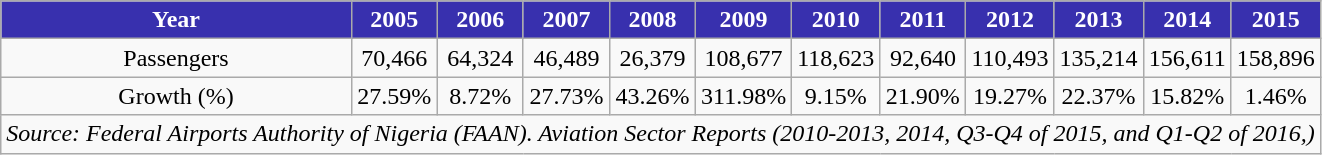<table class="sortable wikitable toccolours" style="text-align:center">
<tr>
<th style="background:#3830AE;color:white">Year</th>
<th style="background:#3830AE;color:white; width:50px">2005</th>
<th style="background:#3830AE;color:white; width:50px">2006</th>
<th style="background:#3830AE;color:white; width:50px">2007</th>
<th style="background:#3830AE;color:white; width:50px">2008</th>
<th style="background:#3830AE;color:white; width:50px">2009</th>
<th style="background:#3830AE;color:white; width:50px">2010</th>
<th style="background:#3830AE;color:white; width:50px">2011</th>
<th style="background:#3830AE;color:white; width:50px">2012</th>
<th style="background:#3830AE;color:white; width:50px">2013</th>
<th style="background:#3830AE;color:white; width:50px">2014</th>
<th style="background:#3830AE;color:white; width:50px">2015</th>
</tr>
<tr>
<td>Passengers</td>
<td>70,466</td>
<td>64,324</td>
<td>46,489</td>
<td>26,379</td>
<td>108,677</td>
<td>118,623</td>
<td>92,640</td>
<td>110,493</td>
<td>135,214</td>
<td>156,611</td>
<td>158,896</td>
</tr>
<tr>
<td>Growth (%)</td>
<td> 27.59%</td>
<td>  8.72%</td>
<td> 27.73%</td>
<td> 43.26%</td>
<td>311.98%</td>
<td>  9.15%</td>
<td> 21.90%</td>
<td> 19.27%</td>
<td> 22.37%</td>
<td> 15.82%</td>
<td> 1.46%</td>
</tr>
<tr>
<td colspan="12" style="text-align:left;"><em>Source: Federal Airports Authority of Nigeria (FAAN). Aviation Sector Reports (2010-2013, 2014, Q3-Q4 of 2015, and Q1-Q2 of 2016,)</em></td>
</tr>
</table>
